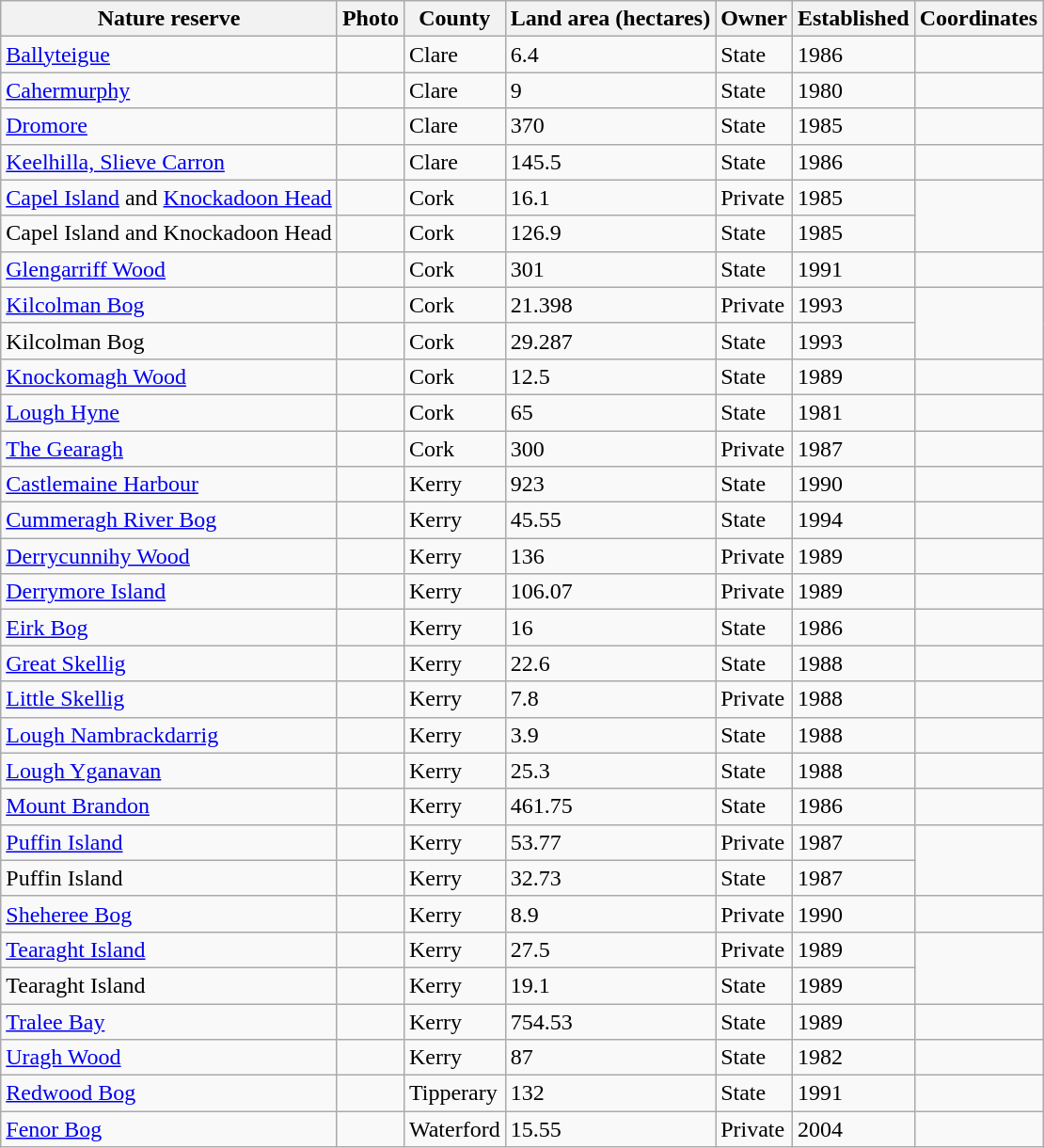<table class="wikitable sortable">
<tr>
<th>Nature reserve</th>
<th>Photo</th>
<th>County</th>
<th>Land area (hectares)</th>
<th>Owner</th>
<th>Established</th>
<th>Coordinates</th>
</tr>
<tr>
<td><a href='#'>Ballyteigue</a></td>
<td></td>
<td>Clare</td>
<td>6.4</td>
<td>State</td>
<td>1986</td>
<td></td>
</tr>
<tr>
<td><a href='#'>Cahermurphy</a></td>
<td></td>
<td>Clare</td>
<td>9</td>
<td>State</td>
<td>1980</td>
<td></td>
</tr>
<tr>
<td><a href='#'>Dromore</a></td>
<td></td>
<td>Clare</td>
<td>370</td>
<td>State</td>
<td>1985</td>
<td></td>
</tr>
<tr>
<td><a href='#'>Keelhilla, Slieve Carron</a></td>
<td></td>
<td>Clare</td>
<td>145.5</td>
<td>State</td>
<td>1986</td>
<td></td>
</tr>
<tr>
<td><a href='#'>Capel Island</a> and <a href='#'>Knockadoon Head</a></td>
<td></td>
<td>Cork</td>
<td>16.1</td>
<td>Private</td>
<td>1985</td>
<td rowspan="2"></td>
</tr>
<tr>
<td>Capel Island and Knockadoon Head</td>
<td></td>
<td>Cork</td>
<td>126.9</td>
<td>State</td>
<td>1985</td>
</tr>
<tr>
<td><a href='#'>Glengarriff Wood</a></td>
<td></td>
<td>Cork</td>
<td>301</td>
<td>State</td>
<td>1991</td>
<td></td>
</tr>
<tr>
<td><a href='#'>Kilcolman Bog</a></td>
<td></td>
<td>Cork</td>
<td>21.398</td>
<td>Private</td>
<td>1993</td>
<td rowspan="2"></td>
</tr>
<tr>
<td>Kilcolman Bog</td>
<td></td>
<td>Cork</td>
<td>29.287</td>
<td>State</td>
<td>1993</td>
</tr>
<tr>
<td><a href='#'>Knockomagh Wood</a></td>
<td></td>
<td>Cork</td>
<td>12.5</td>
<td>State</td>
<td>1989</td>
<td></td>
</tr>
<tr>
<td><a href='#'>Lough Hyne</a></td>
<td></td>
<td>Cork</td>
<td>65</td>
<td>State</td>
<td>1981</td>
<td></td>
</tr>
<tr>
<td><a href='#'>The Gearagh</a></td>
<td></td>
<td>Cork</td>
<td>300</td>
<td>Private</td>
<td>1987</td>
<td></td>
</tr>
<tr>
<td><a href='#'>Castlemaine Harbour</a></td>
<td></td>
<td>Kerry</td>
<td>923</td>
<td>State</td>
<td>1990</td>
<td></td>
</tr>
<tr>
<td><a href='#'>Cummeragh River Bog</a></td>
<td></td>
<td>Kerry</td>
<td>45.55</td>
<td>State</td>
<td>1994</td>
<td></td>
</tr>
<tr>
<td><a href='#'>Derrycunnihy Wood</a></td>
<td></td>
<td>Kerry</td>
<td>136</td>
<td>Private</td>
<td>1989</td>
<td></td>
</tr>
<tr>
<td><a href='#'>Derrymore Island</a></td>
<td></td>
<td>Kerry</td>
<td>106.07</td>
<td>Private</td>
<td>1989</td>
<td></td>
</tr>
<tr>
<td><a href='#'>Eirk Bog</a></td>
<td></td>
<td>Kerry</td>
<td>16</td>
<td>State</td>
<td>1986</td>
<td></td>
</tr>
<tr>
<td><a href='#'>Great Skellig</a></td>
<td></td>
<td>Kerry</td>
<td>22.6</td>
<td>State</td>
<td>1988</td>
<td></td>
</tr>
<tr>
<td><a href='#'>Little Skellig</a></td>
<td></td>
<td>Kerry</td>
<td>7.8</td>
<td>Private</td>
<td>1988</td>
<td></td>
</tr>
<tr>
<td><a href='#'>Lough Nambrackdarrig</a></td>
<td></td>
<td>Kerry</td>
<td>3.9</td>
<td>State</td>
<td>1988</td>
<td></td>
</tr>
<tr>
<td><a href='#'>Lough Yganavan</a></td>
<td></td>
<td>Kerry</td>
<td>25.3</td>
<td>State</td>
<td>1988</td>
<td></td>
</tr>
<tr>
<td><a href='#'>Mount Brandon</a></td>
<td></td>
<td>Kerry</td>
<td>461.75</td>
<td>State</td>
<td>1986</td>
<td></td>
</tr>
<tr>
<td><a href='#'>Puffin Island</a></td>
<td></td>
<td>Kerry</td>
<td>53.77</td>
<td>Private</td>
<td>1987</td>
<td rowspan="2"></td>
</tr>
<tr>
<td>Puffin Island</td>
<td></td>
<td>Kerry</td>
<td>32.73</td>
<td>State</td>
<td>1987</td>
</tr>
<tr>
<td><a href='#'>Sheheree Bog</a></td>
<td></td>
<td>Kerry</td>
<td>8.9</td>
<td>Private</td>
<td>1990</td>
<td></td>
</tr>
<tr>
<td><a href='#'>Tearaght Island</a></td>
<td></td>
<td>Kerry</td>
<td>27.5</td>
<td>Private</td>
<td>1989</td>
<td rowspan="2"></td>
</tr>
<tr>
<td>Tearaght Island</td>
<td></td>
<td>Kerry</td>
<td>19.1</td>
<td>State</td>
<td>1989</td>
</tr>
<tr>
<td><a href='#'>Tralee Bay</a></td>
<td></td>
<td>Kerry</td>
<td>754.53</td>
<td>State</td>
<td>1989</td>
<td></td>
</tr>
<tr>
<td><a href='#'>Uragh Wood</a></td>
<td></td>
<td>Kerry</td>
<td>87</td>
<td>State</td>
<td>1982</td>
<td></td>
</tr>
<tr>
<td><a href='#'>Redwood Bog</a></td>
<td></td>
<td>Tipperary</td>
<td>132</td>
<td>State</td>
<td>1991</td>
<td></td>
</tr>
<tr>
<td><a href='#'>Fenor Bog</a></td>
<td></td>
<td>Waterford</td>
<td>15.55</td>
<td>Private</td>
<td>2004</td>
<td></td>
</tr>
</table>
